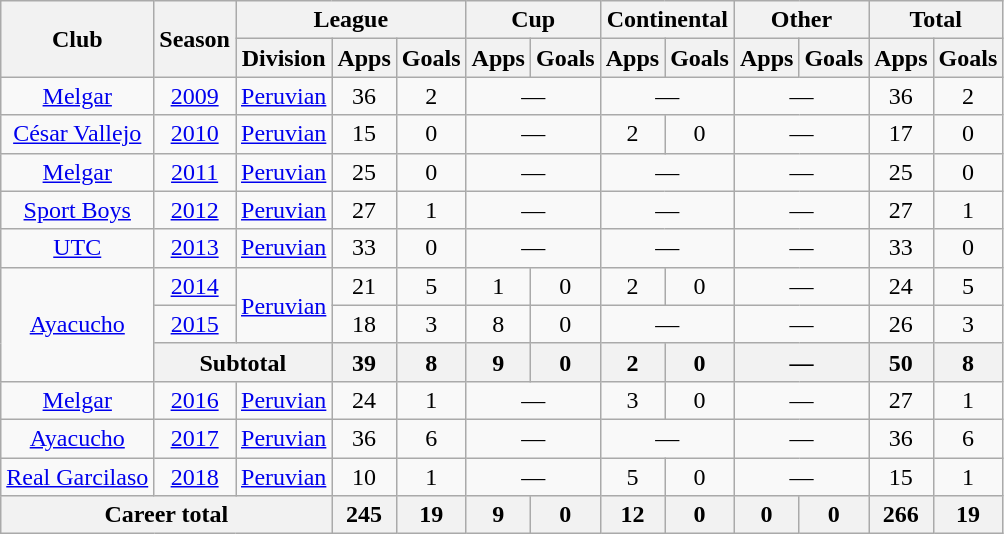<table class="wikitable" style="text-align: center;">
<tr>
<th rowspan="2">Club</th>
<th rowspan="2">Season</th>
<th colspan="3">League</th>
<th colspan="2">Cup</th>
<th colspan="2">Continental</th>
<th colspan="2">Other</th>
<th colspan="2">Total</th>
</tr>
<tr>
<th>Division</th>
<th>Apps</th>
<th>Goals</th>
<th>Apps</th>
<th>Goals</th>
<th>Apps</th>
<th>Goals</th>
<th>Apps</th>
<th>Goals</th>
<th>Apps</th>
<th>Goals</th>
</tr>
<tr>
<td align="center"><a href='#'>Melgar</a></td>
<td><a href='#'>2009</a></td>
<td><a href='#'>Peruvian</a></td>
<td>36</td>
<td>2</td>
<td colspan="2">—</td>
<td colspan="2">—</td>
<td colspan="2">—</td>
<td>36</td>
<td>2</td>
</tr>
<tr>
<td align="center"><a href='#'>César Vallejo</a></td>
<td><a href='#'>2010</a></td>
<td><a href='#'>Peruvian</a></td>
<td>15</td>
<td>0</td>
<td colspan="2">—</td>
<td>2</td>
<td>0</td>
<td colspan="2">—</td>
<td>17</td>
<td>0</td>
</tr>
<tr>
<td align="center"><a href='#'>Melgar</a></td>
<td><a href='#'>2011</a></td>
<td><a href='#'>Peruvian</a></td>
<td>25</td>
<td>0</td>
<td colspan="2">—</td>
<td colspan="2">—</td>
<td colspan="2">—</td>
<td>25</td>
<td>0</td>
</tr>
<tr>
<td align="center"><a href='#'>Sport Boys</a></td>
<td><a href='#'>2012</a></td>
<td><a href='#'>Peruvian</a></td>
<td>27</td>
<td>1</td>
<td colspan="2">—</td>
<td colspan="2">—</td>
<td colspan="2">—</td>
<td>27</td>
<td>1</td>
</tr>
<tr>
<td align="center"><a href='#'>UTC</a></td>
<td><a href='#'>2013</a></td>
<td><a href='#'>Peruvian</a></td>
<td>33</td>
<td>0</td>
<td colspan="2">—</td>
<td colspan="2">—</td>
<td colspan="2">—</td>
<td>33</td>
<td>0</td>
</tr>
<tr>
<td rowspan="3" align="center"><a href='#'>Ayacucho</a></td>
<td><a href='#'>2014</a></td>
<td rowspan="2"><a href='#'>Peruvian</a></td>
<td>21</td>
<td>5</td>
<td>1</td>
<td>0</td>
<td>2</td>
<td>0</td>
<td colspan="2">—</td>
<td>24</td>
<td>5</td>
</tr>
<tr>
<td><a href='#'>2015</a></td>
<td>18</td>
<td>3</td>
<td>8</td>
<td>0</td>
<td colspan="2">—</td>
<td colspan="2">—</td>
<td>26</td>
<td>3</td>
</tr>
<tr>
<th colspan="2"><strong>Subtotal</strong></th>
<th>39</th>
<th>8</th>
<th>9</th>
<th>0</th>
<th>2</th>
<th>0</th>
<th colspan="2">—</th>
<th>50</th>
<th>8</th>
</tr>
<tr>
<td align="center"><a href='#'>Melgar</a></td>
<td><a href='#'>2016</a></td>
<td><a href='#'>Peruvian</a></td>
<td>24</td>
<td>1</td>
<td colspan="2">—</td>
<td>3</td>
<td>0</td>
<td colspan="2">—</td>
<td>27</td>
<td>1</td>
</tr>
<tr>
<td align="center"><a href='#'>Ayacucho</a></td>
<td><a href='#'>2017</a></td>
<td><a href='#'>Peruvian</a></td>
<td>36</td>
<td>6</td>
<td colspan="2">—</td>
<td colspan="2">—</td>
<td colspan="2">—</td>
<td>36</td>
<td>6</td>
</tr>
<tr>
<td align="center"><a href='#'>Real Garcilaso</a></td>
<td><a href='#'>2018</a></td>
<td><a href='#'>Peruvian</a></td>
<td>10</td>
<td>1</td>
<td colspan="2">—</td>
<td>5</td>
<td>0</td>
<td colspan="2">—</td>
<td>15</td>
<td>1</td>
</tr>
<tr>
<th colspan="3"><strong>Career total</strong></th>
<th>245</th>
<th>19</th>
<th>9</th>
<th>0</th>
<th>12</th>
<th>0</th>
<th>0</th>
<th>0</th>
<th>266</th>
<th>19</th>
</tr>
</table>
